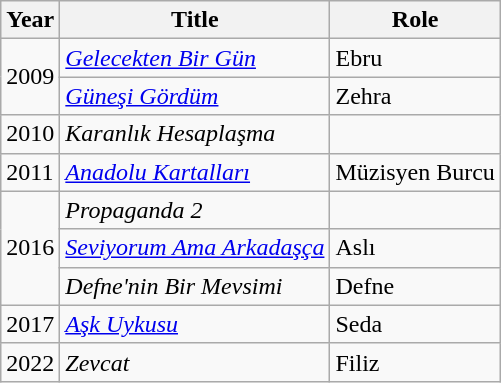<table class="wikitable">
<tr>
<th>Year</th>
<th>Title</th>
<th>Role</th>
</tr>
<tr>
<td rowspan="2">2009</td>
<td><em><a href='#'>Gelecekten Bir Gün</a></em></td>
<td>Ebru</td>
</tr>
<tr>
<td><em><a href='#'>Güneşi Gördüm</a></em></td>
<td>Zehra</td>
</tr>
<tr>
<td>2010</td>
<td><em>Karanlık Hesaplaşma</em></td>
<td></td>
</tr>
<tr>
<td>2011</td>
<td><em><a href='#'>Anadolu Kartalları</a></em></td>
<td>Müzisyen Burcu</td>
</tr>
<tr>
<td rowspan="3">2016</td>
<td><em>Propaganda 2</em></td>
<td></td>
</tr>
<tr>
<td><em><a href='#'>Seviyorum Ama Arkadaşça</a></em></td>
<td>Aslı</td>
</tr>
<tr>
<td><em>Defne'nin Bir Mevsimi</em></td>
<td>Defne</td>
</tr>
<tr>
<td>2017</td>
<td><em><a href='#'>Aşk Uykusu</a></em></td>
<td>Seda</td>
</tr>
<tr>
<td>2022</td>
<td><em>Zevcat</em></td>
<td>Filiz</td>
</tr>
</table>
